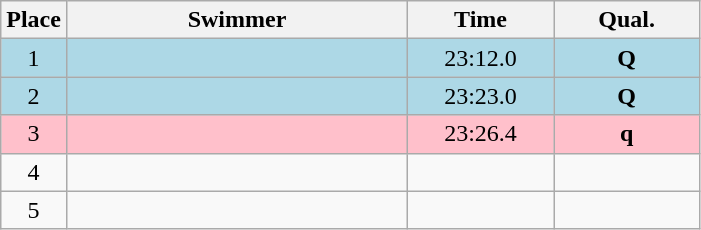<table class=wikitable style="text-align:center">
<tr>
<th>Place</th>
<th width=220>Swimmer</th>
<th width=90>Time</th>
<th width=90>Qual.</th>
</tr>
<tr bgcolor=lightblue>
<td>1</td>
<td align=left></td>
<td>23:12.0</td>
<td><strong>Q</strong></td>
</tr>
<tr bgcolor=lightblue>
<td>2</td>
<td align=left></td>
<td>23:23.0</td>
<td><strong>Q</strong></td>
</tr>
<tr bgcolor=pink>
<td>3</td>
<td align=left></td>
<td>23:26.4</td>
<td><strong>q</strong></td>
</tr>
<tr>
<td>4</td>
<td align=left></td>
<td></td>
<td></td>
</tr>
<tr>
<td>5</td>
<td align=left></td>
<td></td>
<td></td>
</tr>
</table>
